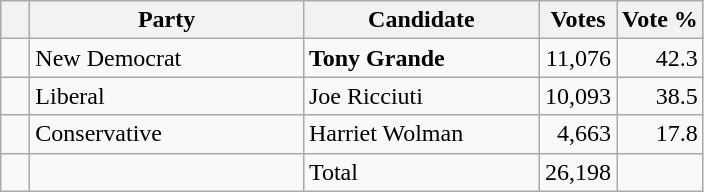<table class="wikitable">
<tr>
<th></th>
<th scope="col" width="175">Party</th>
<th scope="col" width="150">Candidate</th>
<th>Votes</th>
<th>Vote %</th>
</tr>
<tr>
<td>   </td>
<td>New Democrat</td>
<td><strong>Tony Grande</strong></td>
<td align=right>11,076</td>
<td align=right>42.3</td>
</tr>
<tr |>
<td>   </td>
<td>Liberal</td>
<td>Joe Ricciuti</td>
<td align=right>10,093</td>
<td align=right>38.5</td>
</tr>
<tr |>
<td>   </td>
<td>Conservative</td>
<td>Harriet Wolman</td>
<td align=right>4,663</td>
<td align=right>17.8<br></td>
</tr>
<tr |>
<td></td>
<td></td>
<td>Total</td>
<td align=right>26,198</td>
<td></td>
</tr>
</table>
